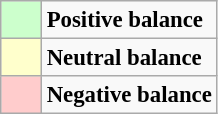<table class="wikitable" style="font-size: 95%; border: gray solid 1px; border-collapse: collapse;text-align:center style="float:right; width:23%">
<tr>
<td style="background: #CCFFCC;" width="20"></td>
<td align="left"><strong>Positive balance</strong> </td>
</tr>
<tr>
<td style="background: #FFFFCC;" width="20"></td>
<td align="left"><strong>Neutral balance</strong> </td>
</tr>
<tr>
<td style="background: #FFCCCC;" width="20"></td>
<td align="left"><strong>Negative balance</strong> </td>
</tr>
</table>
